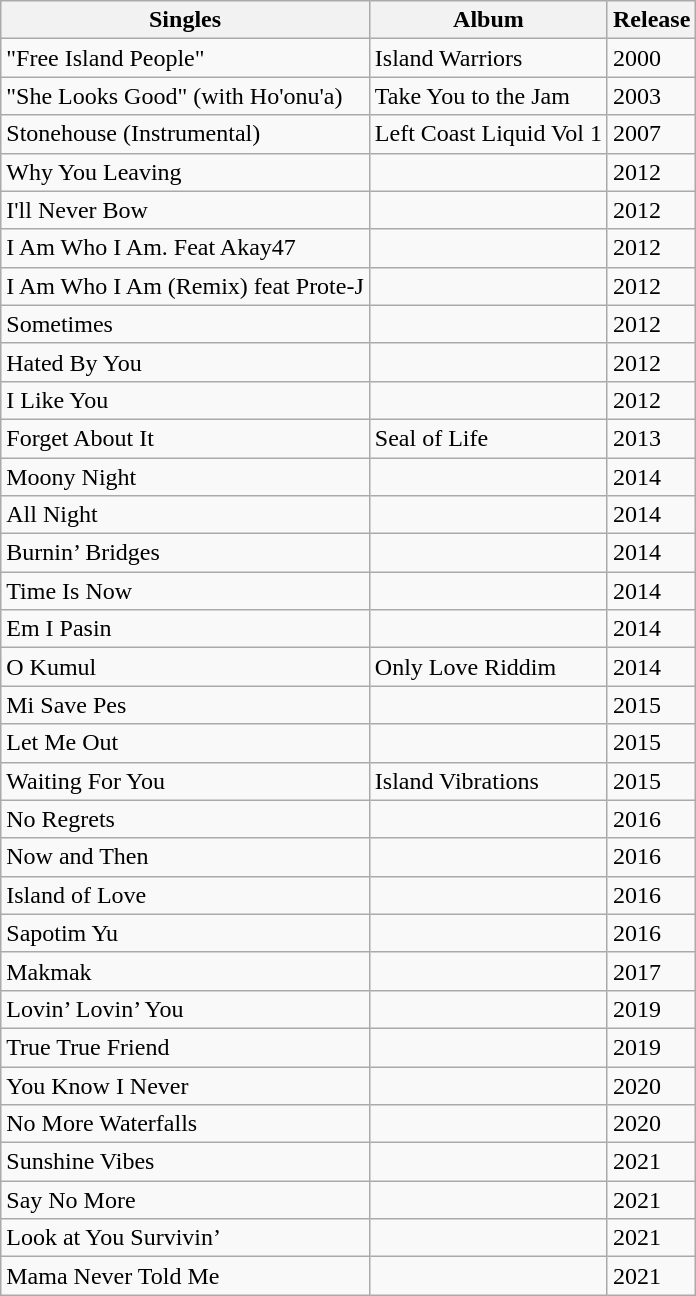<table class=wikitable>
<tr>
<th>Singles</th>
<th>Album</th>
<th>Release</th>
</tr>
<tr>
<td>"Free Island People"</td>
<td>Island Warriors</td>
<td>2000</td>
</tr>
<tr>
<td>"She Looks Good" (with Ho'onu'a)</td>
<td>Take You to the Jam</td>
<td>2003</td>
</tr>
<tr>
<td>Stonehouse (Instrumental)</td>
<td>Left Coast Liquid Vol 1</td>
<td>2007</td>
</tr>
<tr>
<td>Why You Leaving</td>
<td></td>
<td>2012</td>
</tr>
<tr>
<td>I'll Never Bow</td>
<td></td>
<td>2012</td>
</tr>
<tr>
<td>I Am Who I Am. Feat Akay47  </td>
<td></td>
<td>2012</td>
</tr>
<tr>
<td>I Am Who I Am (Remix) feat Prote-J</td>
<td></td>
<td>2012</td>
</tr>
<tr>
<td>Sometimes  </td>
<td></td>
<td>2012</td>
</tr>
<tr>
<td>Hated By You  </td>
<td></td>
<td>2012</td>
</tr>
<tr>
<td>I Like You  </td>
<td></td>
<td>2012</td>
</tr>
<tr>
<td>Forget About It</td>
<td>Seal of Life</td>
<td>2013</td>
</tr>
<tr>
<td>Moony Night  </td>
<td></td>
<td>2014</td>
</tr>
<tr>
<td>All Night  </td>
<td></td>
<td>2014</td>
</tr>
<tr>
<td>Burnin’ Bridges  </td>
<td></td>
<td>2014</td>
</tr>
<tr>
<td>Time Is Now  </td>
<td></td>
<td>2014</td>
</tr>
<tr>
<td>Em I Pasin  </td>
<td></td>
<td>2014</td>
</tr>
<tr>
<td>O Kumul</td>
<td>Only Love Riddim</td>
<td>2014</td>
</tr>
<tr>
<td>Mi Save Pes</td>
<td></td>
<td>2015</td>
</tr>
<tr>
<td>Let Me Out  </td>
<td></td>
<td>2015</td>
</tr>
<tr>
<td>Waiting For You</td>
<td>Island Vibrations</td>
<td>2015</td>
</tr>
<tr>
<td>No Regrets  </td>
<td></td>
<td>2016</td>
</tr>
<tr>
<td>Now and Then  </td>
<td></td>
<td>2016</td>
</tr>
<tr>
<td>Island of Love  </td>
<td></td>
<td>2016</td>
</tr>
<tr>
<td>Sapotim Yu</td>
<td></td>
<td>2016</td>
</tr>
<tr>
<td>Makmak</td>
<td></td>
<td>2017</td>
</tr>
<tr>
<td>Lovin’ Lovin’ You  </td>
<td></td>
<td>2019</td>
</tr>
<tr>
<td>True True Friend  </td>
<td></td>
<td>2019</td>
</tr>
<tr>
<td>You Know I Never</td>
<td></td>
<td>2020</td>
</tr>
<tr>
<td>No More Waterfalls  </td>
<td></td>
<td>2020</td>
</tr>
<tr>
<td>Sunshine Vibes  </td>
<td></td>
<td>2021</td>
</tr>
<tr>
<td>Say No More  </td>
<td></td>
<td>2021</td>
</tr>
<tr>
<td>Look at You Survivin’  </td>
<td></td>
<td>2021</td>
</tr>
<tr>
<td>Mama Never Told Me</td>
<td></td>
<td>2021</td>
</tr>
</table>
